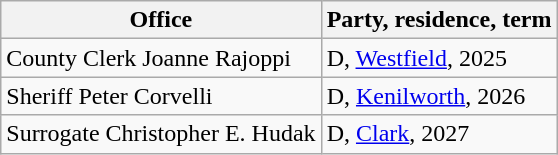<table class="wikitable sortable">
<tr>
<th>Office</th>
<th>Party, residence, term</th>
</tr>
<tr>
<td>County Clerk Joanne Rajoppi</td>
<td>D, <a href='#'>Westfield</a>, 2025</td>
</tr>
<tr>
<td>Sheriff Peter Corvelli</td>
<td>D, <a href='#'>Kenilworth</a>, 2026</td>
</tr>
<tr>
<td>Surrogate Christopher E. Hudak</td>
<td>D, <a href='#'>Clark</a>, 2027</td>
</tr>
</table>
